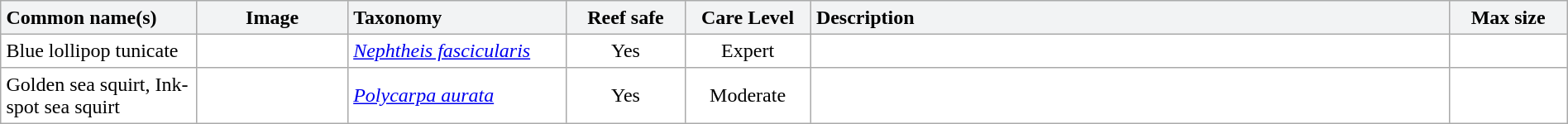<table class="sortable collapsible" cellpadding="4" width="100%" border="1" style="border:1px solid #aaa; border-collapse:collapse">
<tr>
<th align="left" style="background:#F2F3F4" width="170px">Common name(s)</th>
<th style="background:#F2F3F4" width="130px" class="unsortable">Image</th>
<th align="left" style="background:#F2F3F4" width="190px">Taxonomy</th>
<th style="background:#F2F3F4" width="100px">Reef safe</th>
<th style="background:#F2F3F4" width="100px">Care Level</th>
<th align="left" style="background:#F2F3F4" width="610px" class="unsortable">Description</th>
<th style="background:#F2F3F4" width="100px">Max size</th>
</tr>
<tr>
<td>Blue lollipop tunicate</td>
<td></td>
<td><em><a href='#'>Nephtheis fascicularis</a></em></td>
<td align="center">Yes</td>
<td align="center">Expert</td>
<td></td>
<td align="center"></td>
</tr>
<tr>
<td>Golden sea squirt, Ink-spot sea squirt</td>
<td></td>
<td><em><a href='#'>Polycarpa aurata</a></em></td>
<td align="center">Yes</td>
<td align="center">Moderate</td>
<td></td>
<td align="center"></td>
</tr>
</table>
